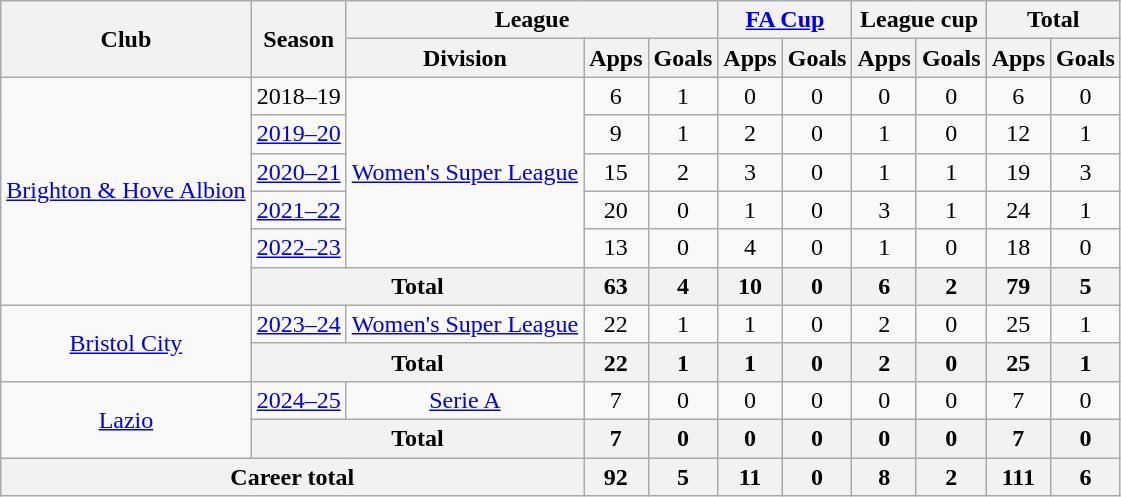<table class="wikitable" style="text-align:center">
<tr>
<th rowspan="2">Club</th>
<th rowspan="2">Season</th>
<th colspan="3">League</th>
<th colspan="2"><a href='#'>FA Cup</a></th>
<th colspan="2">League cup</th>
<th colspan="2">Total</th>
</tr>
<tr>
<th>Division</th>
<th>Apps</th>
<th>Goals</th>
<th>Apps</th>
<th>Goals</th>
<th>Apps</th>
<th>Goals</th>
<th>Apps</th>
<th>Goals</th>
</tr>
<tr>
<td rowspan="6"><a href='#'>Brighton & Hove Albion</a></td>
<td>2018–19</td>
<td rowspan="5"><a href='#'>Women's Super League</a></td>
<td>6</td>
<td>1</td>
<td>0</td>
<td>0</td>
<td>0</td>
<td>0</td>
<td>6</td>
<td>0</td>
</tr>
<tr>
<td><a href='#'>2019–20</a></td>
<td>9</td>
<td>1</td>
<td>2</td>
<td>0</td>
<td>1</td>
<td>0</td>
<td>12</td>
<td>1</td>
</tr>
<tr>
<td><a href='#'>2020–21</a></td>
<td>15</td>
<td>2</td>
<td>3</td>
<td>0</td>
<td>1</td>
<td>1</td>
<td>19</td>
<td>3</td>
</tr>
<tr>
<td><a href='#'>2021–22</a></td>
<td>20</td>
<td>0</td>
<td>1</td>
<td>0</td>
<td>3</td>
<td>1</td>
<td>24</td>
<td>1</td>
</tr>
<tr>
<td><a href='#'>2022–23</a></td>
<td>13</td>
<td>0</td>
<td>4</td>
<td>0</td>
<td>1</td>
<td>0</td>
<td>18</td>
<td>0</td>
</tr>
<tr>
<th colspan="2">Total</th>
<th>63</th>
<th>4</th>
<th>10</th>
<th>0</th>
<th>6</th>
<th>2</th>
<th>79</th>
<th>5</th>
</tr>
<tr>
<td rowspan="2"><a href='#'>Bristol City</a></td>
<td><a href='#'>2023–24</a></td>
<td><a href='#'>Women's Super League</a></td>
<td>22</td>
<td>1</td>
<td>1</td>
<td>0</td>
<td>2</td>
<td>0</td>
<td>25</td>
<td>1</td>
</tr>
<tr>
<th colspan="2">Total</th>
<th>22</th>
<th>1</th>
<th>1</th>
<th>0</th>
<th>2</th>
<th>0</th>
<th>25</th>
<th>1</th>
</tr>
<tr>
<td rowspan="2"><a href='#'>Lazio</a></td>
<td><a href='#'>2024–25</a></td>
<td><a href='#'>Serie A</a></td>
<td>7</td>
<td>0</td>
<td>0</td>
<td>0</td>
<td>0</td>
<td>0</td>
<td>7</td>
<td>0</td>
</tr>
<tr>
<th colspan="2">Total</th>
<th>7</th>
<th>0</th>
<th>0</th>
<th>0</th>
<th>0</th>
<th>0</th>
<th>7</th>
<th>0</th>
</tr>
<tr>
<th colspan="3">Career total</th>
<th>92</th>
<th>5</th>
<th>11</th>
<th>0</th>
<th>8</th>
<th>2</th>
<th>111</th>
<th>6</th>
</tr>
</table>
